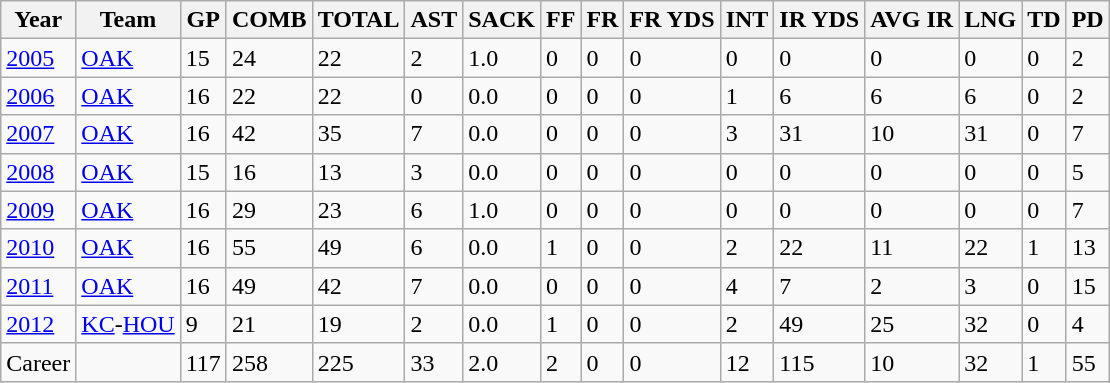<table class="wikitable">
<tr>
<th>Year</th>
<th>Team</th>
<th>GP</th>
<th>COMB</th>
<th>TOTAL</th>
<th>AST</th>
<th>SACK</th>
<th>FF</th>
<th>FR</th>
<th>FR YDS</th>
<th>INT</th>
<th>IR YDS</th>
<th>AVG IR</th>
<th>LNG</th>
<th>TD</th>
<th>PD</th>
</tr>
<tr>
<td><a href='#'>2005</a></td>
<td><a href='#'>OAK</a></td>
<td>15</td>
<td>24</td>
<td>22</td>
<td>2</td>
<td>1.0</td>
<td>0</td>
<td>0</td>
<td>0</td>
<td>0</td>
<td>0</td>
<td>0</td>
<td>0</td>
<td>0</td>
<td>2</td>
</tr>
<tr>
<td><a href='#'>2006</a></td>
<td><a href='#'>OAK</a></td>
<td>16</td>
<td>22</td>
<td>22</td>
<td>0</td>
<td>0.0</td>
<td>0</td>
<td>0</td>
<td>0</td>
<td>1</td>
<td>6</td>
<td>6</td>
<td>6</td>
<td>0</td>
<td>2</td>
</tr>
<tr>
<td><a href='#'>2007</a></td>
<td><a href='#'>OAK</a></td>
<td>16</td>
<td>42</td>
<td>35</td>
<td>7</td>
<td>0.0</td>
<td>0</td>
<td>0</td>
<td>0</td>
<td>3</td>
<td>31</td>
<td>10</td>
<td>31</td>
<td>0</td>
<td>7</td>
</tr>
<tr>
<td><a href='#'>2008</a></td>
<td><a href='#'>OAK</a></td>
<td>15</td>
<td>16</td>
<td>13</td>
<td>3</td>
<td>0.0</td>
<td>0</td>
<td>0</td>
<td>0</td>
<td>0</td>
<td>0</td>
<td>0</td>
<td>0</td>
<td>0</td>
<td>5</td>
</tr>
<tr>
<td><a href='#'>2009</a></td>
<td><a href='#'>OAK</a></td>
<td>16</td>
<td>29</td>
<td>23</td>
<td>6</td>
<td>1.0</td>
<td>0</td>
<td>0</td>
<td>0</td>
<td>0</td>
<td>0</td>
<td>0</td>
<td>0</td>
<td>0</td>
<td>7</td>
</tr>
<tr>
<td><a href='#'>2010</a></td>
<td><a href='#'>OAK</a></td>
<td>16</td>
<td>55</td>
<td>49</td>
<td>6</td>
<td>0.0</td>
<td>1</td>
<td>0</td>
<td>0</td>
<td>2</td>
<td>22</td>
<td>11</td>
<td>22</td>
<td>1</td>
<td>13</td>
</tr>
<tr>
<td><a href='#'>2011</a></td>
<td><a href='#'>OAK</a></td>
<td>16</td>
<td>49</td>
<td>42</td>
<td>7</td>
<td>0.0</td>
<td>0</td>
<td>0</td>
<td>0</td>
<td>4</td>
<td>7</td>
<td>2</td>
<td>3</td>
<td>0</td>
<td>15</td>
</tr>
<tr>
<td><a href='#'>2012</a></td>
<td><a href='#'>KC</a>-<a href='#'>HOU</a></td>
<td>9</td>
<td>21</td>
<td>19</td>
<td>2</td>
<td>0.0</td>
<td>1</td>
<td>0</td>
<td>0</td>
<td>2</td>
<td>49</td>
<td>25</td>
<td>32</td>
<td>0</td>
<td>4</td>
</tr>
<tr>
<td>Career</td>
<td></td>
<td>117</td>
<td>258</td>
<td>225</td>
<td>33</td>
<td>2.0</td>
<td>2</td>
<td>0</td>
<td>0</td>
<td>12</td>
<td>115</td>
<td>10</td>
<td>32</td>
<td>1</td>
<td>55</td>
</tr>
</table>
